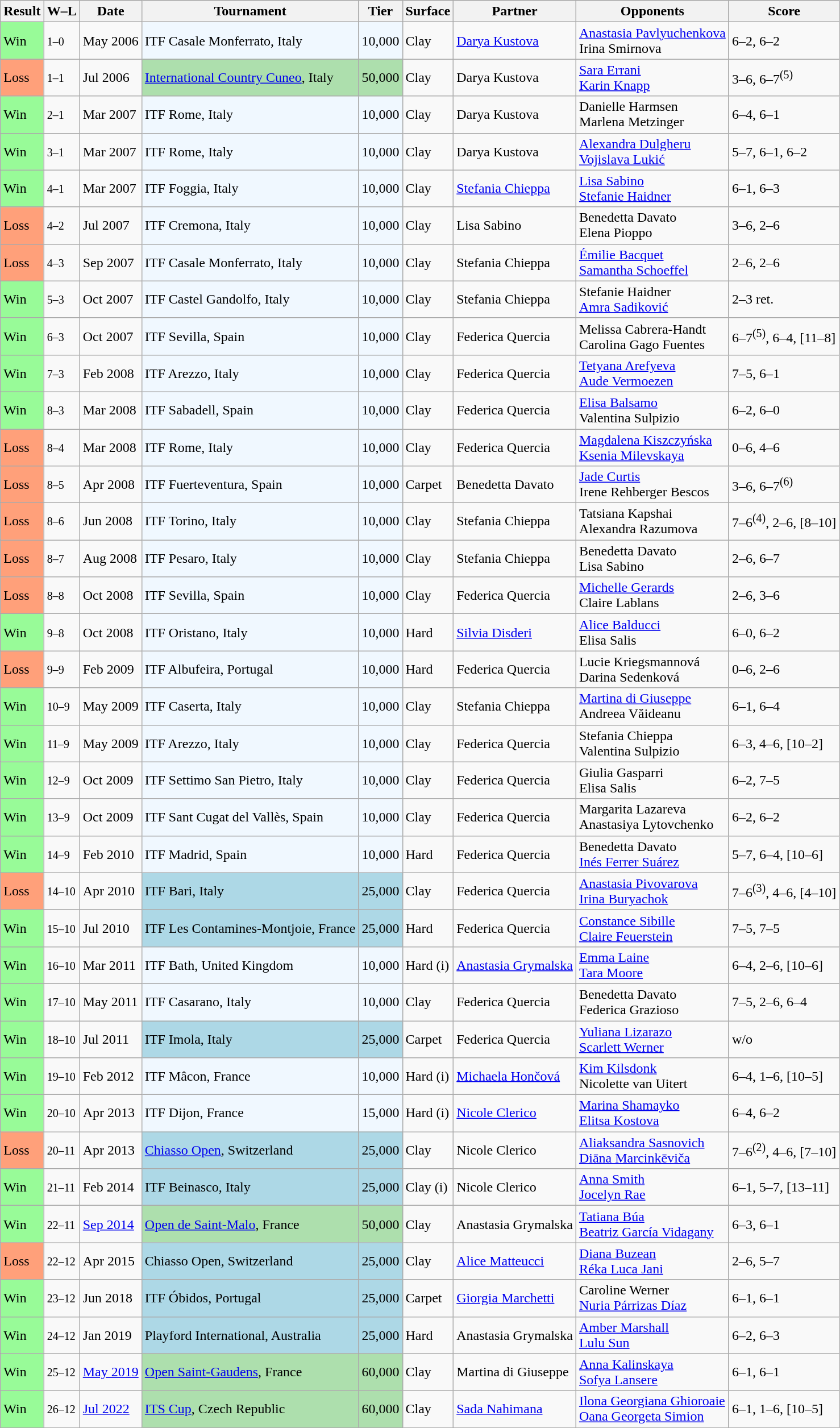<table class="sortable wikitable">
<tr>
<th>Result</th>
<th class="unsortable">W–L</th>
<th>Date</th>
<th>Tournament</th>
<th>Tier</th>
<th>Surface</th>
<th>Partner</th>
<th>Opponents</th>
<th class="unsortable">Score</th>
</tr>
<tr>
<td style="background:#98fb98;">Win</td>
<td><small>1–0</small></td>
<td>May 2006</td>
<td style="background:#f0f8ff;">ITF Casale Monferrato, Italy</td>
<td style="background:#f0f8ff;">10,000</td>
<td>Clay</td>
<td> <a href='#'>Darya Kustova</a></td>
<td> <a href='#'>Anastasia Pavlyuchenkova</a> <br>   Irina Smirnova</td>
<td>6–2, 6–2</td>
</tr>
<tr>
<td style="background:#ffa07a;">Loss</td>
<td><small>1–1</small></td>
<td>Jul 2006</td>
<td style="background:#addfad;"><a href='#'>International Country Cuneo</a>, Italy</td>
<td style="background:#addfad;">50,000</td>
<td>Clay</td>
<td> Darya Kustova</td>
<td> <a href='#'>Sara Errani</a> <br>  <a href='#'>Karin Knapp</a></td>
<td>3–6, 6–7<sup>(5)</sup></td>
</tr>
<tr>
<td style="background:#98fb98;">Win</td>
<td><small>2–1</small></td>
<td>Mar 2007</td>
<td style="background:#f0f8ff;">ITF Rome, Italy</td>
<td style="background:#f0f8ff;">10,000</td>
<td>Clay</td>
<td> Darya Kustova</td>
<td> Danielle Harmsen <br>  Marlena Metzinger</td>
<td>6–4, 6–1</td>
</tr>
<tr>
<td style="background:#98fb98;">Win</td>
<td><small>3–1</small></td>
<td>Mar 2007</td>
<td style="background:#f0f8ff;">ITF Rome, Italy</td>
<td style="background:#f0f8ff;">10,000</td>
<td>Clay</td>
<td> Darya Kustova</td>
<td> <a href='#'>Alexandra Dulgheru</a> <br>  <a href='#'>Vojislava Lukić</a></td>
<td>5–7, 6–1, 6–2</td>
</tr>
<tr>
<td style="background:#98fb98;">Win</td>
<td><small>4–1</small></td>
<td>Mar 2007</td>
<td style="background:#f0f8ff;">ITF Foggia, Italy</td>
<td style="background:#f0f8ff;">10,000</td>
<td>Clay</td>
<td> <a href='#'>Stefania Chieppa</a></td>
<td> <a href='#'>Lisa Sabino</a> <br>  <a href='#'>Stefanie Haidner</a></td>
<td>6–1, 6–3</td>
</tr>
<tr>
<td style="background:#ffa07a;">Loss</td>
<td><small>4–2</small></td>
<td>Jul 2007</td>
<td style="background:#f0f8ff;">ITF Cremona, Italy</td>
<td style="background:#f0f8ff;">10,000</td>
<td>Clay</td>
<td> Lisa Sabino</td>
<td> Benedetta Davato <br>  Elena Pioppo</td>
<td>3–6, 2–6</td>
</tr>
<tr>
<td style="background:#ffa07a;">Loss</td>
<td><small>4–3</small></td>
<td>Sep 2007</td>
<td style="background:#f0f8ff;">ITF Casale Monferrato, Italy</td>
<td style="background:#f0f8ff;">10,000</td>
<td>Clay</td>
<td> Stefania Chieppa</td>
<td> <a href='#'>Émilie Bacquet</a> <br>  <a href='#'>Samantha Schoeffel</a></td>
<td>2–6, 2–6</td>
</tr>
<tr>
<td style="background:#98fb98;">Win</td>
<td><small>5–3</small></td>
<td>Oct 2007</td>
<td style="background:#f0f8ff;">ITF Castel Gandolfo, Italy</td>
<td style="background:#f0f8ff;">10,000</td>
<td>Clay</td>
<td> Stefania Chieppa</td>
<td> Stefanie Haidner <br>  <a href='#'>Amra Sadiković</a></td>
<td>2–3 ret.</td>
</tr>
<tr>
<td style="background:#98fb98;">Win</td>
<td><small>6–3</small></td>
<td>Oct 2007</td>
<td style="background:#f0f8ff;">ITF Sevilla, Spain</td>
<td style="background:#f0f8ff;">10,000</td>
<td>Clay</td>
<td> Federica Quercia</td>
<td> Melissa Cabrera-Handt <br>  Carolina Gago Fuentes</td>
<td>6–7<sup>(5)</sup>, 6–4, [11–8]</td>
</tr>
<tr>
<td style="background:#98fb98;">Win</td>
<td><small>7–3</small></td>
<td>Feb 2008</td>
<td style="background:#f0f8ff;">ITF Arezzo, Italy</td>
<td style="background:#f0f8ff;">10,000</td>
<td>Clay</td>
<td> Federica Quercia</td>
<td> <a href='#'>Tetyana Arefyeva</a> <br>  <a href='#'>Aude Vermoezen</a></td>
<td>7–5, 6–1</td>
</tr>
<tr>
<td style="background:#98fb98;">Win</td>
<td><small>8–3</small></td>
<td>Mar 2008</td>
<td style="background:#f0f8ff;">ITF Sabadell, Spain</td>
<td style="background:#f0f8ff;">10,000</td>
<td>Clay</td>
<td> Federica Quercia</td>
<td> <a href='#'>Elisa Balsamo</a> <br>  Valentina Sulpizio</td>
<td>6–2, 6–0</td>
</tr>
<tr>
<td style="background:#ffa07a;">Loss</td>
<td><small>8–4</small></td>
<td>Mar 2008</td>
<td style="background:#f0f8ff;">ITF Rome, Italy</td>
<td style="background:#f0f8ff;">10,000</td>
<td>Clay</td>
<td> Federica Quercia</td>
<td> <a href='#'>Magdalena Kiszczyńska</a> <br>  <a href='#'>Ksenia Milevskaya</a></td>
<td>0–6, 4–6</td>
</tr>
<tr>
<td style="background:#ffa07a;">Loss</td>
<td><small>8–5</small></td>
<td>Apr 2008</td>
<td style="background:#f0f8ff;">ITF Fuerteventura, Spain</td>
<td style="background:#f0f8ff;">10,000</td>
<td>Carpet</td>
<td> Benedetta Davato</td>
<td> <a href='#'>Jade Curtis</a> <br>  Irene Rehberger Bescos</td>
<td>3–6, 6–7<sup>(6)</sup></td>
</tr>
<tr>
<td style="background:#ffa07a;">Loss</td>
<td><small>8–6</small></td>
<td>Jun 2008</td>
<td style="background:#f0f8ff;">ITF Torino, Italy</td>
<td style="background:#f0f8ff;">10,000</td>
<td>Clay</td>
<td> Stefania Chieppa</td>
<td> Tatsiana Kapshai <br>  Alexandra Razumova</td>
<td>7–6<sup>(4)</sup>, 2–6, [8–10]</td>
</tr>
<tr>
<td style="background:#ffa07a;">Loss</td>
<td><small>8–7</small></td>
<td>Aug 2008</td>
<td style="background:#f0f8ff;">ITF Pesaro, Italy</td>
<td style="background:#f0f8ff;">10,000</td>
<td>Clay</td>
<td> Stefania Chieppa</td>
<td> Benedetta Davato <br>  Lisa Sabino</td>
<td>2–6, 6–7</td>
</tr>
<tr>
<td style="background:#ffa07a;">Loss</td>
<td><small>8–8</small></td>
<td>Oct 2008</td>
<td style="background:#f0f8ff;">ITF Sevilla, Spain</td>
<td style="background:#f0f8ff;">10,000</td>
<td>Clay</td>
<td> Federica Quercia</td>
<td> <a href='#'>Michelle Gerards</a> <br>  Claire Lablans</td>
<td>2–6, 3–6</td>
</tr>
<tr>
<td style="background:#98fb98;">Win</td>
<td><small>9–8</small></td>
<td>Oct 2008</td>
<td style="background:#f0f8ff;">ITF Oristano, Italy</td>
<td style="background:#f0f8ff;">10,000</td>
<td>Hard</td>
<td> <a href='#'>Silvia Disderi</a></td>
<td> <a href='#'>Alice Balducci</a> <br>  Elisa Salis</td>
<td>6–0, 6–2</td>
</tr>
<tr>
<td style="background:#ffa07a;">Loss</td>
<td><small>9–9</small></td>
<td>Feb 2009</td>
<td style="background:#f0f8ff;">ITF Albufeira, Portugal</td>
<td style="background:#f0f8ff;">10,000</td>
<td>Hard</td>
<td> Federica Quercia</td>
<td> Lucie Kriegsmannová <br>  Darina Sedenková</td>
<td>0–6, 2–6</td>
</tr>
<tr>
<td style="background:#98fb98;">Win</td>
<td><small>10–9</small></td>
<td>May 2009</td>
<td style="background:#f0f8ff;">ITF Caserta, Italy</td>
<td style="background:#f0f8ff;">10,000</td>
<td>Clay</td>
<td> Stefania Chieppa</td>
<td> <a href='#'>Martina di Giuseppe</a> <br>  Andreea Văideanu</td>
<td>6–1, 6–4</td>
</tr>
<tr>
<td style="background:#98fb98;">Win</td>
<td><small>11–9</small></td>
<td>May 2009</td>
<td style="background:#f0f8ff;">ITF Arezzo, Italy</td>
<td style="background:#f0f8ff;">10,000</td>
<td>Clay</td>
<td> Federica Quercia</td>
<td> Stefania Chieppa <br>  Valentina Sulpizio</td>
<td>6–3, 4–6, [10–2]</td>
</tr>
<tr>
<td style="background:#98fb98;">Win</td>
<td><small>12–9</small></td>
<td>Oct 2009</td>
<td style="background:#f0f8ff;">ITF Settimo San Pietro, Italy</td>
<td style="background:#f0f8ff;">10,000</td>
<td>Clay</td>
<td> Federica Quercia</td>
<td> Giulia Gasparri <br>  Elisa Salis</td>
<td>6–2, 7–5</td>
</tr>
<tr>
<td style="background:#98fb98;">Win</td>
<td><small>13–9</small></td>
<td>Oct 2009</td>
<td style="background:#f0f8ff;">ITF Sant Cugat del Vallès, Spain</td>
<td style="background:#f0f8ff;">10,000</td>
<td>Clay</td>
<td> Federica Quercia</td>
<td> Margarita Lazareva <br>  Anastasiya Lytovchenko</td>
<td>6–2, 6–2</td>
</tr>
<tr>
<td style="background:#98fb98;">Win</td>
<td><small>14–9</small></td>
<td>Feb 2010</td>
<td style="background:#f0f8ff;">ITF Madrid, Spain</td>
<td style="background:#f0f8ff;">10,000</td>
<td>Hard</td>
<td> Federica Quercia</td>
<td> Benedetta Davato <br>  <a href='#'>Inés Ferrer Suárez</a></td>
<td>5–7, 6–4, [10–6]</td>
</tr>
<tr>
<td style="background:#ffa07a;">Loss</td>
<td><small>14–10</small></td>
<td>Apr 2010</td>
<td style="background:lightblue;">ITF Bari, Italy</td>
<td style="background:lightblue;">25,000</td>
<td>Clay</td>
<td> Federica Quercia</td>
<td> <a href='#'>Anastasia Pivovarova</a> <br>  <a href='#'>Irina Buryachok</a></td>
<td>7–6<sup>(3)</sup>, 4–6, [4–10]</td>
</tr>
<tr>
<td style="background:#98fb98;">Win</td>
<td><small>15–10</small></td>
<td>Jul 2010</td>
<td style="background:lightblue;">ITF Les Contamines-Montjoie, France</td>
<td style="background:lightblue;">25,000</td>
<td>Hard</td>
<td> Federica Quercia</td>
<td> <a href='#'>Constance Sibille</a> <br>  <a href='#'>Claire Feuerstein</a></td>
<td>7–5, 7–5</td>
</tr>
<tr>
<td style="background:#98fb98;">Win</td>
<td><small>16–10</small></td>
<td>Mar 2011</td>
<td style="background:#f0f8ff;">ITF Bath, United Kingdom</td>
<td style="background:#f0f8ff;">10,000</td>
<td>Hard (i)</td>
<td> <a href='#'>Anastasia Grymalska</a></td>
<td> <a href='#'>Emma Laine</a> <br>  <a href='#'>Tara Moore</a></td>
<td>6–4, 2–6, [10–6]</td>
</tr>
<tr>
<td style="background:#98fb98;">Win</td>
<td><small>17–10</small></td>
<td>May 2011</td>
<td style="background:#f0f8ff;">ITF Casarano, Italy</td>
<td style="background:#f0f8ff;">10,000</td>
<td>Clay</td>
<td> Federica Quercia</td>
<td> Benedetta Davato <br>  Federica Grazioso</td>
<td>7–5, 2–6, 6–4</td>
</tr>
<tr>
<td style="background:#98fb98;">Win</td>
<td><small>18–10</small></td>
<td>Jul 2011</td>
<td style="background:lightblue;">ITF Imola, Italy</td>
<td style="background:lightblue;">25,000</td>
<td>Carpet</td>
<td> Federica Quercia</td>
<td> <a href='#'>Yuliana Lizarazo</a> <br>  <a href='#'>Scarlett Werner</a></td>
<td>w/o</td>
</tr>
<tr>
<td style="background:#98fb98;">Win</td>
<td><small>19–10</small></td>
<td>Feb 2012</td>
<td style="background:#f0f8ff;">ITF Mâcon, France</td>
<td style="background:#f0f8ff;">10,000</td>
<td>Hard (i)</td>
<td> <a href='#'>Michaela Hončová</a></td>
<td> <a href='#'>Kim Kilsdonk</a> <br>  Nicolette van Uitert</td>
<td>6–4, 1–6, [10–5]</td>
</tr>
<tr>
<td style="background:#98fb98;">Win</td>
<td><small>20–10</small></td>
<td>Apr 2013</td>
<td style="background:#f0f8ff;">ITF Dijon, France</td>
<td style="background:#f0f8ff;">15,000</td>
<td>Hard (i)</td>
<td> <a href='#'>Nicole Clerico</a></td>
<td> <a href='#'>Marina Shamayko</a> <br>  <a href='#'>Elitsa Kostova</a></td>
<td>6–4, 6–2</td>
</tr>
<tr>
<td style="background:#ffa07a;">Loss</td>
<td><small>20–11</small></td>
<td>Apr 2013</td>
<td style="background:lightblue;"><a href='#'>Chiasso Open</a>, Switzerland</td>
<td style="background:lightblue;">25,000</td>
<td>Clay</td>
<td> Nicole Clerico</td>
<td> <a href='#'>Aliaksandra Sasnovich</a> <br>  <a href='#'>Diāna Marcinkēviča</a></td>
<td>7–6<sup>(2)</sup>, 4–6, [7–10]</td>
</tr>
<tr>
<td style="background:#98fb98;">Win</td>
<td><small>21–11</small></td>
<td>Feb 2014</td>
<td style="background:lightblue;">ITF Beinasco, Italy</td>
<td style="background:lightblue;">25,000</td>
<td>Clay (i)</td>
<td> Nicole Clerico</td>
<td> <a href='#'>Anna Smith</a> <br>  <a href='#'>Jocelyn Rae</a></td>
<td>6–1, 5–7, [13–11]</td>
</tr>
<tr>
<td style="background:#98fb98;">Win</td>
<td><small>22–11</small></td>
<td><a href='#'>Sep 2014</a></td>
<td style="background:#addfad;"><a href='#'>Open de Saint-Malo</a>, France</td>
<td style="background:#addfad;">50,000</td>
<td>Clay</td>
<td> Anastasia Grymalska</td>
<td> <a href='#'>Tatiana Búa</a> <br>  <a href='#'>Beatriz García Vidagany</a></td>
<td>6–3, 6–1</td>
</tr>
<tr>
<td style="background:#ffa07a;">Loss</td>
<td><small>22–12</small></td>
<td>Apr 2015</td>
<td style="background:lightblue;">Chiasso Open, Switzerland</td>
<td style="background:lightblue;">25,000</td>
<td>Clay</td>
<td> <a href='#'>Alice Matteucci</a></td>
<td> <a href='#'>Diana Buzean</a> <br>  <a href='#'>Réka Luca Jani</a></td>
<td>2–6, 5–7</td>
</tr>
<tr>
<td style="background:#98fb98;">Win</td>
<td><small>23–12</small></td>
<td>Jun 2018</td>
<td style="background:lightblue;">ITF Óbidos, Portugal</td>
<td style="background:lightblue;">25,000</td>
<td>Carpet</td>
<td> <a href='#'>Giorgia Marchetti</a></td>
<td> Caroline Werner <br>  <a href='#'>Nuria Párrizas Díaz</a></td>
<td>6–1, 6–1</td>
</tr>
<tr>
<td style="background:#98fb98;">Win</td>
<td><small>24–12</small></td>
<td>Jan 2019</td>
<td style="background:lightblue;">Playford International, Australia</td>
<td style="background:lightblue;">25,000</td>
<td>Hard</td>
<td> Anastasia Grymalska</td>
<td> <a href='#'>Amber Marshall</a> <br>  <a href='#'>Lulu Sun</a></td>
<td>6–2, 6–3</td>
</tr>
<tr>
<td style="background:#98fb98;">Win</td>
<td><small>25–12</small></td>
<td><a href='#'>May 2019</a></td>
<td style="background:#addfad;"><a href='#'>Open Saint-Gaudens</a>, France</td>
<td style="background:#addfad;">60,000</td>
<td>Clay</td>
<td> Martina di Giuseppe</td>
<td> <a href='#'>Anna Kalinskaya</a> <br>  <a href='#'>Sofya Lansere</a></td>
<td>6–1, 6–1</td>
</tr>
<tr>
<td style="background:#98fb98;">Win</td>
<td><small>26–12</small></td>
<td><a href='#'>Jul 2022</a></td>
<td style="background:#addfad;"><a href='#'>ITS Cup</a>, Czech Republic</td>
<td style="background:#addfad;">60,000</td>
<td>Clay</td>
<td> <a href='#'>Sada Nahimana</a></td>
<td> <a href='#'>Ilona Georgiana Ghioroaie</a> <br>  <a href='#'>Oana Georgeta Simion</a></td>
<td>6–1, 1–6, [10–5]</td>
</tr>
</table>
